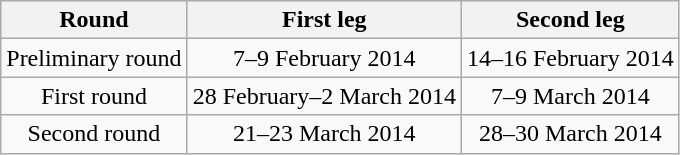<table class="wikitable" style="text-align:center">
<tr>
<th>Round</th>
<th>First leg</th>
<th>Second leg</th>
</tr>
<tr>
<td>Preliminary round</td>
<td>7–9 February 2014</td>
<td>14–16 February 2014</td>
</tr>
<tr>
<td>First round</td>
<td>28 February–2 March 2014</td>
<td>7–9 March 2014</td>
</tr>
<tr>
<td>Second round</td>
<td>21–23 March 2014</td>
<td>28–30 March 2014</td>
</tr>
</table>
